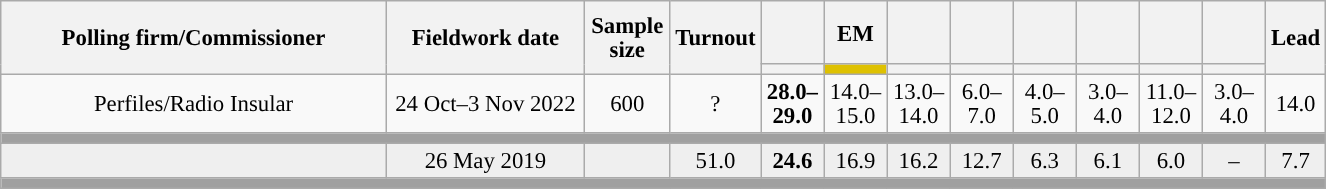<table class="wikitable collapsible collapsed" style="text-align:center; font-size:95%; line-height:16px;">
<tr style="height:42px;">
<th style="width:250px;" rowspan="2">Polling firm/Commissioner</th>
<th style="width:125px;" rowspan="2">Fieldwork date</th>
<th style="width:50px;" rowspan="2">Sample size</th>
<th style="width:45px;" rowspan="2">Turnout</th>
<th style="width:35px;"></th>
<th style="width:35px;">EM</th>
<th style="width:35px;"></th>
<th style="width:35px;"></th>
<th style="width:35px;"></th>
<th style="width:35px;"></th>
<th style="width:35px;"></th>
<th style="width:35px;"></th>
<th style="width:30px;" rowspan="2">Lead</th>
</tr>
<tr>
<th style="color:inherit;background:"></th>
<th style="color:inherit;background:#DEC101;"></th>
<th style="color:inherit;background:"></th>
<th style="color:inherit;background:"></th>
<th style="color:inherit;background:"></th>
<th style="color:inherit;background:"></th>
<th style="color:inherit;background:"></th>
<th style="color:inherit;background:"></th>
</tr>
<tr>
<td>Perfiles/Radio Insular</td>
<td>24 Oct–3 Nov 2022</td>
<td>600</td>
<td>?</td>
<td><strong>28.0–<br>29.0</strong><br></td>
<td>14.0–<br>15.0<br></td>
<td>13.0–<br>14.0<br></td>
<td>6.0–<br>7.0<br></td>
<td>4.0–<br>5.0<br></td>
<td>3.0–<br>4.0<br></td>
<td>11.0–<br>12.0<br></td>
<td>3.0–<br>4.0<br></td>
<td style="background:">14.0</td>
</tr>
<tr>
<td colspan="13" style="background:#A0A0A0"></td>
</tr>
<tr style="background:#EFEFEF;">
<td><strong></strong></td>
<td>26 May 2019</td>
<td></td>
<td>51.0</td>
<td><strong>24.6</strong><br></td>
<td>16.9<br></td>
<td>16.2<br></td>
<td>12.7<br></td>
<td>6.3<br></td>
<td>6.1<br></td>
<td>6.0<br></td>
<td>–</td>
<td style="background:">7.7</td>
</tr>
<tr>
<td colspan="13" style="background:#A0A0A0"></td>
</tr>
</table>
